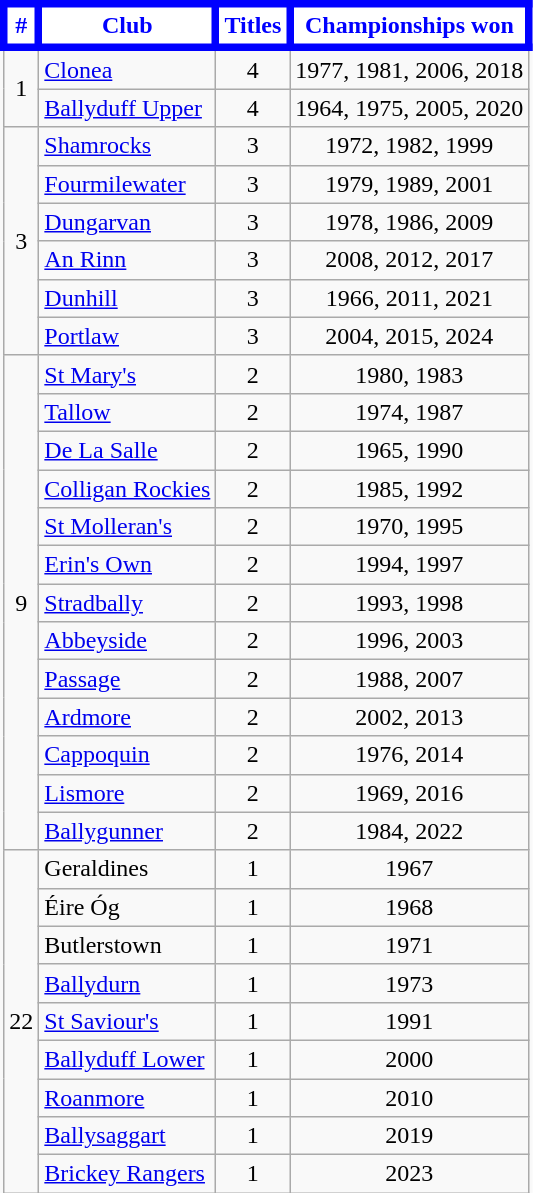<table class="wikitable sortable" style="text-align:center;">
<tr>
<th style="background:white;color:blue; border:5px solid blue">#</th>
<th style="background:white;color:blue; border:5px solid blue">Club</th>
<th style="background:white;color:blue; border:5px solid blue">Titles</th>
<th style="background:white;color:blue; border:5px solid blue">Championships won</th>
</tr>
<tr>
<td rowspan="2">1</td>
<td style="text-align:left"><a href='#'>Clonea</a></td>
<td>4</td>
<td>1977, 1981, 2006, 2018</td>
</tr>
<tr>
<td style="text-align:left"><a href='#'>Ballyduff Upper</a></td>
<td>4</td>
<td>1964, 1975, 2005, 2020</td>
</tr>
<tr>
<td rowspan="6">3</td>
<td style="text-align:left"><a href='#'>Shamrocks</a></td>
<td>3</td>
<td>1972, 1982, 1999</td>
</tr>
<tr>
<td style="text-align:left"><a href='#'>Fourmilewater</a></td>
<td>3</td>
<td>1979, 1989, 2001</td>
</tr>
<tr>
<td style="text-align:left"><a href='#'>Dungarvan</a></td>
<td>3</td>
<td>1978, 1986, 2009</td>
</tr>
<tr>
<td style="text-align:left"><a href='#'>An Rinn</a></td>
<td>3</td>
<td>2008, 2012, 2017</td>
</tr>
<tr>
<td style="text-align:left"><a href='#'>Dunhill</a></td>
<td>3</td>
<td>1966, 2011, 2021</td>
</tr>
<tr>
<td style="text-align:left"><a href='#'>Portlaw</a></td>
<td>3</td>
<td>2004, 2015, 2024</td>
</tr>
<tr>
<td rowspan="13">9</td>
<td style="text-align:left"><a href='#'>St Mary's</a></td>
<td>2</td>
<td>1980, 1983</td>
</tr>
<tr>
<td style="text-align:left"><a href='#'>Tallow</a></td>
<td>2</td>
<td>1974, 1987</td>
</tr>
<tr>
<td style="text-align:left"><a href='#'>De La Salle</a></td>
<td>2</td>
<td>1965, 1990</td>
</tr>
<tr>
<td style="text-align:left"><a href='#'>Colligan Rockies</a></td>
<td>2</td>
<td>1985, 1992</td>
</tr>
<tr>
<td style="text-align:left"><a href='#'>St Molleran's</a></td>
<td>2</td>
<td>1970, 1995</td>
</tr>
<tr>
<td style="text-align:left"><a href='#'>Erin's Own</a></td>
<td>2</td>
<td>1994, 1997</td>
</tr>
<tr>
<td style="text-align:left"><a href='#'>Stradbally</a></td>
<td>2</td>
<td>1993, 1998</td>
</tr>
<tr>
<td style="text-align:left"><a href='#'>Abbeyside</a></td>
<td>2</td>
<td>1996, 2003</td>
</tr>
<tr>
<td style="text-align:left"><a href='#'>Passage</a></td>
<td>2</td>
<td>1988, 2007</td>
</tr>
<tr>
<td style="text-align:left"><a href='#'>Ardmore</a></td>
<td>2</td>
<td>2002, 2013</td>
</tr>
<tr>
<td style="text-align:left"><a href='#'>Cappoquin</a></td>
<td>2</td>
<td>1976, 2014</td>
</tr>
<tr>
<td style="text-align:left"><a href='#'>Lismore</a></td>
<td>2</td>
<td>1969, 2016</td>
</tr>
<tr>
<td style="text-align:left"><a href='#'>Ballygunner</a></td>
<td>2</td>
<td>1984, 2022</td>
</tr>
<tr>
<td rowspan="9">22</td>
<td style="text-align:left">Geraldines</td>
<td>1</td>
<td>1967</td>
</tr>
<tr>
<td style="text-align:left">Éire Óg</td>
<td>1</td>
<td>1968</td>
</tr>
<tr>
<td style="text-align:left">Butlerstown</td>
<td>1</td>
<td>1971</td>
</tr>
<tr>
<td style="text-align:left"><a href='#'>Ballydurn</a></td>
<td>1</td>
<td>1973</td>
</tr>
<tr>
<td style="text-align:left"><a href='#'>St Saviour's</a></td>
<td>1</td>
<td>1991</td>
</tr>
<tr>
<td style="text-align:left"><a href='#'>Ballyduff Lower</a></td>
<td>1</td>
<td>2000</td>
</tr>
<tr>
<td style="text-align:left"><a href='#'>Roanmore</a></td>
<td>1</td>
<td>2010</td>
</tr>
<tr>
<td style="text-align:left"><a href='#'>Ballysaggart</a></td>
<td>1</td>
<td>2019</td>
</tr>
<tr>
<td style="text-align:left"><a href='#'>Brickey Rangers</a></td>
<td>1</td>
<td>2023</td>
</tr>
</table>
